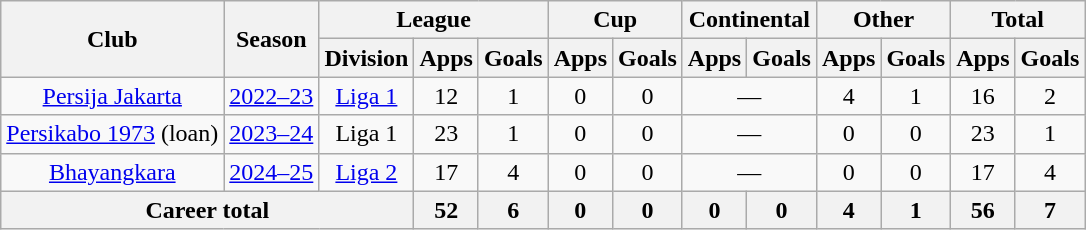<table class="wikitable" style="text-align: center">
<tr>
<th rowspan="2">Club</th>
<th rowspan="2">Season</th>
<th colspan="3">League</th>
<th colspan="2">Cup</th>
<th colspan="2">Continental</th>
<th colspan="2">Other</th>
<th colspan="2">Total</th>
</tr>
<tr>
<th>Division</th>
<th>Apps</th>
<th>Goals</th>
<th>Apps</th>
<th>Goals</th>
<th>Apps</th>
<th>Goals</th>
<th>Apps</th>
<th>Goals</th>
<th>Apps</th>
<th>Goals</th>
</tr>
<tr>
<td rowspan="1"><a href='#'>Persija Jakarta</a></td>
<td><a href='#'>2022–23</a></td>
<td rowspan="1" valign="center"><a href='#'>Liga 1</a></td>
<td>12</td>
<td>1</td>
<td>0</td>
<td>0</td>
<td colspan=2>—</td>
<td>4</td>
<td>1</td>
<td>16</td>
<td>2</td>
</tr>
<tr>
<td><a href='#'>Persikabo 1973</a> (loan)</td>
<td><a href='#'>2023–24</a></td>
<td valign="center">Liga 1</td>
<td>23</td>
<td>1</td>
<td>0</td>
<td>0</td>
<td colspan=2>—</td>
<td>0</td>
<td>0</td>
<td>23</td>
<td>1</td>
</tr>
<tr>
<td><a href='#'>Bhayangkara</a></td>
<td><a href='#'>2024–25</a></td>
<td valign="center"><a href='#'>Liga 2</a></td>
<td>17</td>
<td>4</td>
<td>0</td>
<td>0</td>
<td colspan=2>—</td>
<td>0</td>
<td>0</td>
<td>17</td>
<td>4</td>
</tr>
<tr>
<th colspan=3>Career total</th>
<th>52</th>
<th>6</th>
<th>0</th>
<th>0</th>
<th>0</th>
<th>0</th>
<th>4</th>
<th>1</th>
<th>56</th>
<th>7</th>
</tr>
</table>
